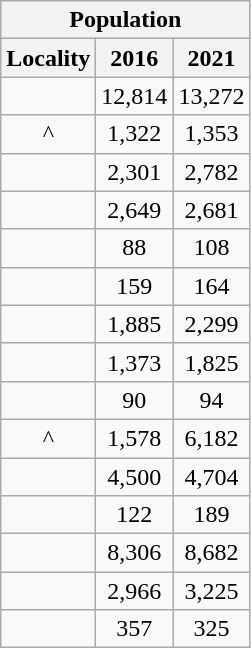<table class="wikitable" style="text-align:center;">
<tr>
<th colspan="3" style="text-align:center; font-weight:bold">Population</th>
</tr>
<tr>
<th style="text-align:center; background:  font-weight:bold">Locality</th>
<th style="text-align:center; background:  font-weight:bold"><strong>2016</strong></th>
<th style="text-align:center; background:  font-weight:bold"><strong>2021</strong></th>
</tr>
<tr>
<td></td>
<td>12,814</td>
<td>13,272</td>
</tr>
<tr>
<td>^</td>
<td>1,322</td>
<td>1,353</td>
</tr>
<tr>
<td></td>
<td>2,301</td>
<td>2,782</td>
</tr>
<tr>
<td></td>
<td>2,649</td>
<td>2,681</td>
</tr>
<tr>
<td></td>
<td>88</td>
<td>108</td>
</tr>
<tr>
<td></td>
<td>159</td>
<td>164</td>
</tr>
<tr>
<td></td>
<td>1,885</td>
<td>2,299</td>
</tr>
<tr>
<td></td>
<td>1,373</td>
<td>1,825</td>
</tr>
<tr>
<td></td>
<td>90</td>
<td>94</td>
</tr>
<tr>
<td>^</td>
<td>1,578</td>
<td>6,182</td>
</tr>
<tr>
<td></td>
<td>4,500</td>
<td>4,704</td>
</tr>
<tr>
<td></td>
<td>122</td>
<td>189</td>
</tr>
<tr>
<td></td>
<td>8,306</td>
<td>8,682</td>
</tr>
<tr>
<td></td>
<td>2,966</td>
<td>3,225</td>
</tr>
<tr>
<td></td>
<td>357</td>
<td>325</td>
</tr>
</table>
